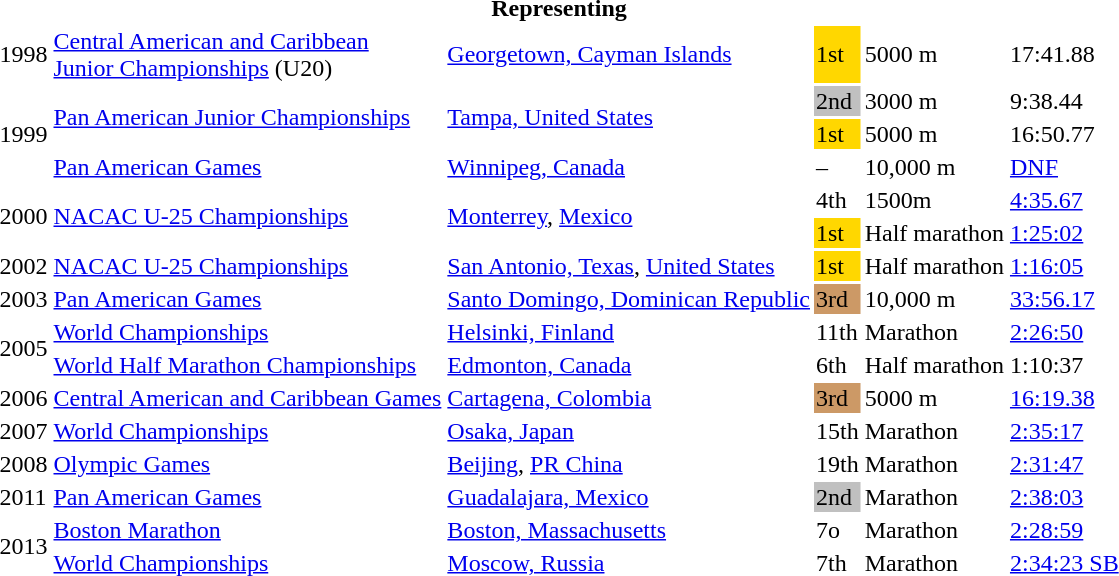<table>
<tr>
<th colspan="6">Representing </th>
</tr>
<tr>
<td>1998</td>
<td><a href='#'>Central American and Caribbean<br>Junior Championships</a> (U20)</td>
<td><a href='#'>Georgetown, Cayman Islands</a></td>
<td bgcolor=gold>1st</td>
<td>5000 m</td>
<td>17:41.88</td>
</tr>
<tr>
<td rowspan=3>1999</td>
<td rowspan=2><a href='#'>Pan American Junior Championships</a></td>
<td rowspan=2><a href='#'>Tampa, United States</a></td>
<td bgcolor=silver>2nd</td>
<td>3000 m</td>
<td>9:38.44</td>
</tr>
<tr>
<td bgcolor=gold>1st</td>
<td>5000 m</td>
<td>16:50.77</td>
</tr>
<tr>
<td><a href='#'>Pan American Games</a></td>
<td><a href='#'>Winnipeg, Canada</a></td>
<td>–</td>
<td>10,000 m</td>
<td><a href='#'>DNF</a></td>
</tr>
<tr>
<td rowspan=2>2000</td>
<td rowspan=2><a href='#'>NACAC U-25 Championships</a></td>
<td rowspan=2><a href='#'>Monterrey</a>, <a href='#'>Mexico</a></td>
<td>4th</td>
<td>1500m</td>
<td><a href='#'>4:35.67</a></td>
</tr>
<tr>
<td bgcolor=gold>1st</td>
<td>Half marathon</td>
<td><a href='#'>1:25:02</a></td>
</tr>
<tr>
<td>2002</td>
<td><a href='#'>NACAC U-25 Championships</a></td>
<td><a href='#'>San Antonio, Texas</a>, <a href='#'>United States</a></td>
<td bgcolor=gold>1st</td>
<td>Half marathon</td>
<td><a href='#'>1:16:05</a></td>
</tr>
<tr>
<td>2003</td>
<td><a href='#'>Pan American Games</a></td>
<td><a href='#'>Santo Domingo, Dominican Republic</a></td>
<td bgcolor="cc9966">3rd</td>
<td>10,000 m</td>
<td><a href='#'>33:56.17</a></td>
</tr>
<tr>
<td rowspan=2>2005</td>
<td><a href='#'>World Championships</a></td>
<td><a href='#'>Helsinki, Finland</a></td>
<td>11th</td>
<td>Marathon</td>
<td><a href='#'>2:26:50</a></td>
</tr>
<tr>
<td><a href='#'>World Half Marathon Championships</a></td>
<td><a href='#'>Edmonton, Canada</a></td>
<td>6th</td>
<td>Half marathon</td>
<td>1:10:37</td>
</tr>
<tr>
<td>2006</td>
<td><a href='#'>Central American and Caribbean Games</a></td>
<td><a href='#'>Cartagena, Colombia</a></td>
<td bgcolor=cc9966>3rd</td>
<td>5000 m</td>
<td><a href='#'>16:19.38</a></td>
</tr>
<tr>
<td>2007</td>
<td><a href='#'>World Championships</a></td>
<td><a href='#'>Osaka, Japan</a></td>
<td>15th</td>
<td>Marathon</td>
<td><a href='#'>2:35:17</a></td>
</tr>
<tr>
<td>2008</td>
<td><a href='#'>Olympic Games</a></td>
<td><a href='#'>Beijing</a>, <a href='#'>PR China</a></td>
<td>19th</td>
<td>Marathon</td>
<td><a href='#'>2:31:47</a></td>
</tr>
<tr>
<td>2011</td>
<td><a href='#'>Pan American Games</a></td>
<td><a href='#'>Guadalajara, Mexico</a></td>
<td bgcolor="silver">2nd</td>
<td>Marathon</td>
<td><a href='#'>2:38:03</a></td>
</tr>
<tr>
<td rowspan=2>2013</td>
<td><a href='#'>Boston Marathon</a></td>
<td><a href='#'>Boston, Massachusetts</a></td>
<td>7o</td>
<td>Marathon</td>
<td><a href='#'>2:28:59</a></td>
</tr>
<tr>
<td><a href='#'>World Championships</a></td>
<td><a href='#'>Moscow, Russia</a></td>
<td>7th</td>
<td>Marathon</td>
<td><a href='#'>2:34:23 SB</a></td>
</tr>
<tr>
</tr>
</table>
